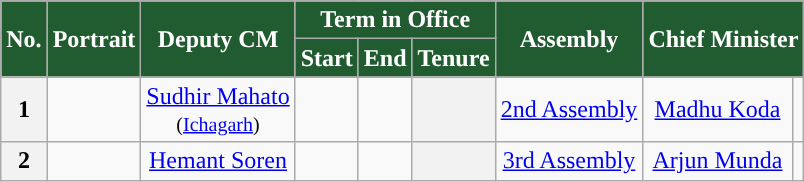<table class="wikitable sortable" style="text-align: center;">
<tr>
<th rowspan ="2" style="background-color:#215B30; color:white">No.</th>
<th rowspan ="2" style="background-color:#215B30; color:white">Portrait</th>
<th rowspan ="2" style="background-color:#215B30; color:white">Deputy CM<br></th>
<th colspan ="3"  style="background-color:#215B30; color:white">Term in Office</th>
<th rowspan ="2" style="background-color:#215B30; color:white">Assembly<br></th>
<th rowspan ="2" colspan="2" style="background-color:#215B30; color:white">Chief Minister</th>
</tr>
<tr>
<th style="background-color:#215B30; color:white">Start</th>
<th style="background-color:#215B30; color:white">End</th>
<th style="background-color:#215B30; color:white">Tenure</th>
</tr>
<tr>
<th>1</th>
<td></td>
<td><a href='#'>Sudhir Mahato</a><br><small>(<a href='#'>Ichagarh</a>)</small></td>
<td></td>
<td></td>
<th></th>
<td><a href='#'>2nd Assembly</a><br></td>
<td><a href='#'>Madhu Koda</a></td>
<td style="background-color: "></td>
</tr>
<tr>
<th>2</th>
<td></td>
<td><a href='#'>Hemant Soren</a><br></td>
<td></td>
<td></td>
<th></th>
<td><a href='#'>3rd Assembly</a><br></td>
<td><a href='#'>Arjun Munda</a></td>
<td style="background-color: "></td>
</tr>
</table>
